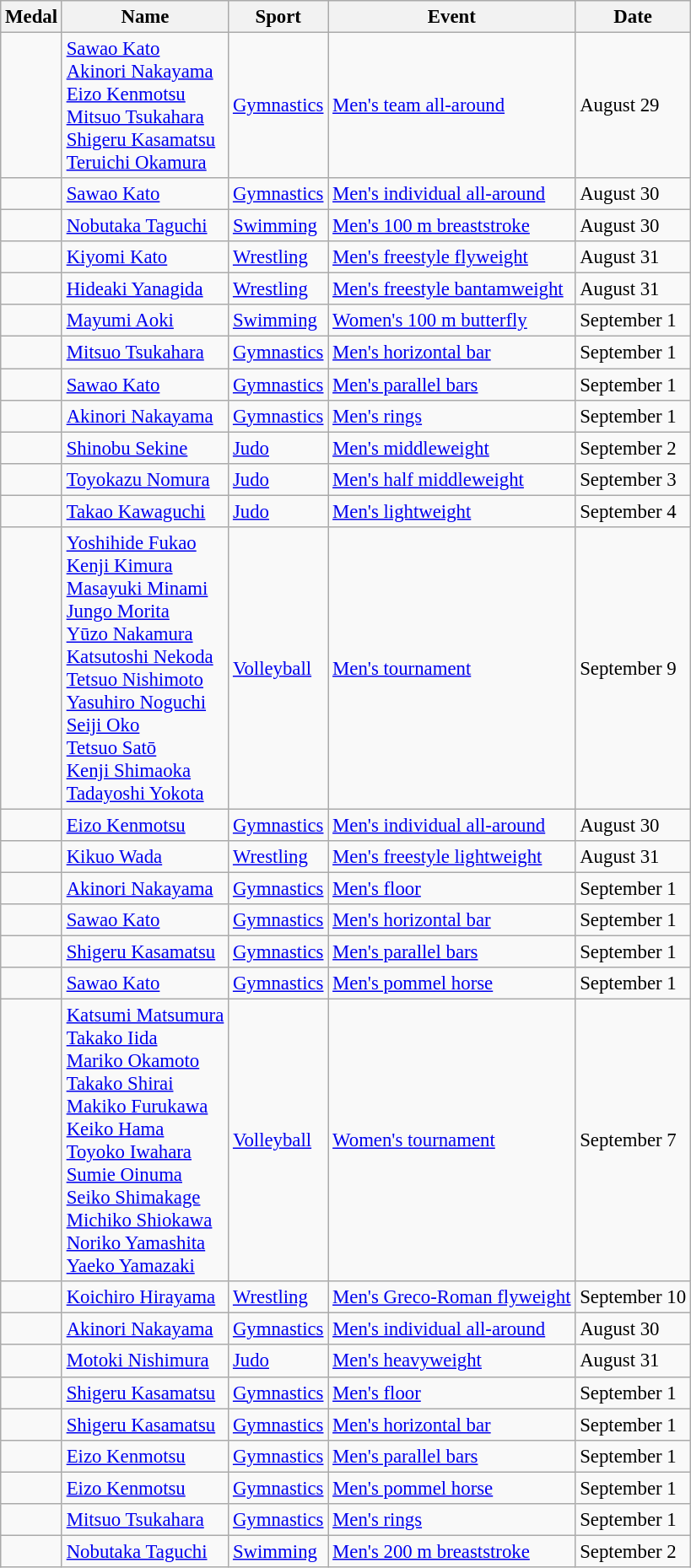<table class="wikitable sortable" style="font-size:95%">
<tr>
<th>Medal</th>
<th>Name</th>
<th>Sport</th>
<th>Event</th>
<th>Date</th>
</tr>
<tr>
<td></td>
<td><a href='#'>Sawao Kato</a><br><a href='#'>Akinori Nakayama</a><br><a href='#'>Eizo Kenmotsu</a><br><a href='#'>Mitsuo Tsukahara</a><br><a href='#'>Shigeru Kasamatsu</a><br><a href='#'>Teruichi Okamura</a></td>
<td><a href='#'>Gymnastics</a></td>
<td><a href='#'>Men's team all-around</a></td>
<td>August 29</td>
</tr>
<tr>
<td></td>
<td><a href='#'>Sawao Kato</a></td>
<td><a href='#'>Gymnastics</a></td>
<td><a href='#'>Men's individual all-around</a></td>
<td>August 30</td>
</tr>
<tr>
<td></td>
<td><a href='#'>Nobutaka Taguchi</a></td>
<td><a href='#'>Swimming</a></td>
<td><a href='#'>Men's 100 m breaststroke</a></td>
<td>August 30</td>
</tr>
<tr>
<td></td>
<td><a href='#'>Kiyomi Kato</a></td>
<td><a href='#'>Wrestling</a></td>
<td><a href='#'>Men's freestyle flyweight</a></td>
<td>August 31</td>
</tr>
<tr>
<td></td>
<td><a href='#'>Hideaki Yanagida</a></td>
<td><a href='#'>Wrestling</a></td>
<td><a href='#'>Men's freestyle bantamweight</a></td>
<td>August 31</td>
</tr>
<tr>
<td></td>
<td><a href='#'>Mayumi Aoki</a></td>
<td><a href='#'>Swimming</a></td>
<td><a href='#'>Women's 100 m butterfly</a></td>
<td>September 1</td>
</tr>
<tr>
<td></td>
<td><a href='#'>Mitsuo Tsukahara</a></td>
<td><a href='#'>Gymnastics</a></td>
<td><a href='#'>Men's horizontal bar</a></td>
<td>September 1</td>
</tr>
<tr>
<td></td>
<td><a href='#'>Sawao Kato</a></td>
<td><a href='#'>Gymnastics</a></td>
<td><a href='#'>Men's parallel bars</a></td>
<td>September 1</td>
</tr>
<tr>
<td></td>
<td><a href='#'>Akinori Nakayama</a></td>
<td><a href='#'>Gymnastics</a></td>
<td><a href='#'>Men's rings</a></td>
<td>September 1</td>
</tr>
<tr>
<td></td>
<td><a href='#'>Shinobu Sekine</a></td>
<td><a href='#'>Judo</a></td>
<td><a href='#'>Men's middleweight</a></td>
<td>September 2</td>
</tr>
<tr>
<td></td>
<td><a href='#'>Toyokazu Nomura</a></td>
<td><a href='#'>Judo</a></td>
<td><a href='#'>Men's half middleweight</a></td>
<td>September 3</td>
</tr>
<tr>
<td></td>
<td><a href='#'>Takao Kawaguchi</a></td>
<td><a href='#'>Judo</a></td>
<td><a href='#'>Men's lightweight</a></td>
<td>September 4</td>
</tr>
<tr>
<td></td>
<td><a href='#'>Yoshihide Fukao</a><br><a href='#'>Kenji Kimura</a><br><a href='#'>Masayuki Minami</a><br><a href='#'>Jungo Morita</a><br><a href='#'>Yūzo Nakamura</a><br><a href='#'>Katsutoshi Nekoda</a><br><a href='#'>Tetsuo Nishimoto</a><br><a href='#'>Yasuhiro Noguchi</a><br><a href='#'>Seiji Oko</a><br><a href='#'>Tetsuo Satō</a><br><a href='#'>Kenji Shimaoka</a><br><a href='#'>Tadayoshi Yokota</a></td>
<td><a href='#'>Volleyball</a></td>
<td><a href='#'>Men's tournament</a></td>
<td>September 9</td>
</tr>
<tr>
<td></td>
<td><a href='#'>Eizo Kenmotsu</a></td>
<td><a href='#'>Gymnastics</a></td>
<td><a href='#'>Men's individual all-around</a></td>
<td>August 30</td>
</tr>
<tr>
<td></td>
<td><a href='#'>Kikuo Wada</a></td>
<td><a href='#'>Wrestling</a></td>
<td><a href='#'>Men's freestyle lightweight</a></td>
<td>August 31</td>
</tr>
<tr>
<td></td>
<td><a href='#'>Akinori Nakayama</a></td>
<td><a href='#'>Gymnastics</a></td>
<td><a href='#'>Men's floor</a></td>
<td>September 1</td>
</tr>
<tr>
<td></td>
<td><a href='#'>Sawao Kato</a></td>
<td><a href='#'>Gymnastics</a></td>
<td><a href='#'>Men's horizontal bar</a></td>
<td>September 1</td>
</tr>
<tr>
<td></td>
<td><a href='#'>Shigeru Kasamatsu</a></td>
<td><a href='#'>Gymnastics</a></td>
<td><a href='#'>Men's parallel bars</a></td>
<td>September 1</td>
</tr>
<tr>
<td></td>
<td><a href='#'>Sawao Kato</a></td>
<td><a href='#'>Gymnastics</a></td>
<td><a href='#'>Men's pommel horse</a></td>
<td>September 1</td>
</tr>
<tr>
<td></td>
<td><a href='#'>Katsumi Matsumura</a><br><a href='#'>Takako Iida</a><br><a href='#'>Mariko Okamoto</a><br><a href='#'>Takako Shirai</a><br><a href='#'>Makiko Furukawa</a><br><a href='#'>Keiko Hama</a><br><a href='#'>Toyoko Iwahara</a><br><a href='#'>Sumie Oinuma</a><br><a href='#'>Seiko Shimakage</a><br><a href='#'>Michiko Shiokawa</a><br><a href='#'>Noriko Yamashita</a><br><a href='#'>Yaeko Yamazaki</a></td>
<td><a href='#'>Volleyball</a></td>
<td><a href='#'>Women's tournament</a></td>
<td>September 7</td>
</tr>
<tr>
<td></td>
<td><a href='#'>Koichiro Hirayama</a></td>
<td><a href='#'>Wrestling</a></td>
<td><a href='#'>Men's Greco-Roman flyweight</a></td>
<td>September 10</td>
</tr>
<tr>
<td></td>
<td><a href='#'>Akinori Nakayama</a></td>
<td><a href='#'>Gymnastics</a></td>
<td><a href='#'>Men's individual all-around</a></td>
<td>August 30</td>
</tr>
<tr>
<td></td>
<td><a href='#'>Motoki Nishimura</a></td>
<td><a href='#'>Judo</a></td>
<td><a href='#'>Men's heavyweight</a></td>
<td>August 31</td>
</tr>
<tr>
<td></td>
<td><a href='#'>Shigeru Kasamatsu</a></td>
<td><a href='#'>Gymnastics</a></td>
<td><a href='#'>Men's floor</a></td>
<td>September 1</td>
</tr>
<tr>
<td></td>
<td><a href='#'>Shigeru Kasamatsu</a></td>
<td><a href='#'>Gymnastics</a></td>
<td><a href='#'>Men's horizontal bar</a></td>
<td>September 1</td>
</tr>
<tr>
<td></td>
<td><a href='#'>Eizo Kenmotsu</a></td>
<td><a href='#'>Gymnastics</a></td>
<td><a href='#'>Men's parallel bars</a></td>
<td>September 1</td>
</tr>
<tr>
<td></td>
<td><a href='#'>Eizo Kenmotsu</a></td>
<td><a href='#'>Gymnastics</a></td>
<td><a href='#'>Men's pommel horse</a></td>
<td>September 1</td>
</tr>
<tr>
<td></td>
<td><a href='#'>Mitsuo Tsukahara</a></td>
<td><a href='#'>Gymnastics</a></td>
<td><a href='#'>Men's rings</a></td>
<td>September 1</td>
</tr>
<tr>
<td></td>
<td><a href='#'>Nobutaka Taguchi</a></td>
<td><a href='#'>Swimming</a></td>
<td><a href='#'>Men's 200 m breaststroke</a></td>
<td>September 2</td>
</tr>
</table>
